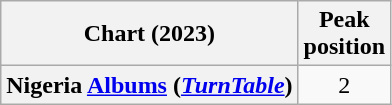<table class="wikitable sortable plainrowheaders" style="text-align:center">
<tr>
<th scope="col">Chart (2023)</th>
<th scope="col">Peak<br>position</th>
</tr>
<tr>
<th scope="row">Nigeria <a href='#'>Albums</a> (<em><a href='#'>TurnTable</a></em>)</th>
<td>2</td>
</tr>
</table>
